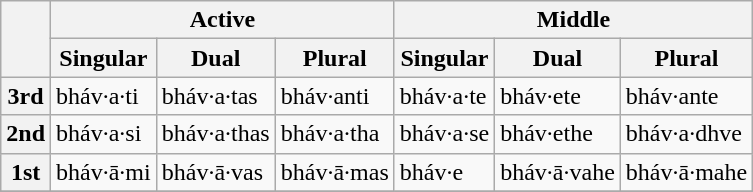<table class="wikitable" border="1">
<tr>
<th rowspan="2"></th>
<th colspan="3">Active</th>
<th colspan="3">Middle</th>
</tr>
<tr>
<th>Singular</th>
<th>Dual</th>
<th>Plural</th>
<th>Singular</th>
<th>Dual</th>
<th>Plural</th>
</tr>
<tr>
<th>3rd</th>
<td>bháv·a·ti<br></td>
<td>bháv·a·tas<br></td>
<td>bháv·anti<br></td>
<td>bháv·a·te<br></td>
<td>bháv·ete<br></td>
<td>bháv·ante<br></td>
</tr>
<tr>
<th>2nd</th>
<td>bháv·a·si<br></td>
<td>bháv·a·thas<br></td>
<td>bháv·a·tha<br></td>
<td>bháv·a·se<br></td>
<td>bháv·ethe<br></td>
<td>bháv·a·dhve<br></td>
</tr>
<tr>
<th>1st</th>
<td>bháv·ā·mi<br></td>
<td>bháv·ā·vas<br></td>
<td>bháv·ā·mas<br></td>
<td>bháv·e<br></td>
<td>bháv·ā·vahe<br></td>
<td>bháv·ā·mahe<br></td>
</tr>
<tr>
</tr>
</table>
